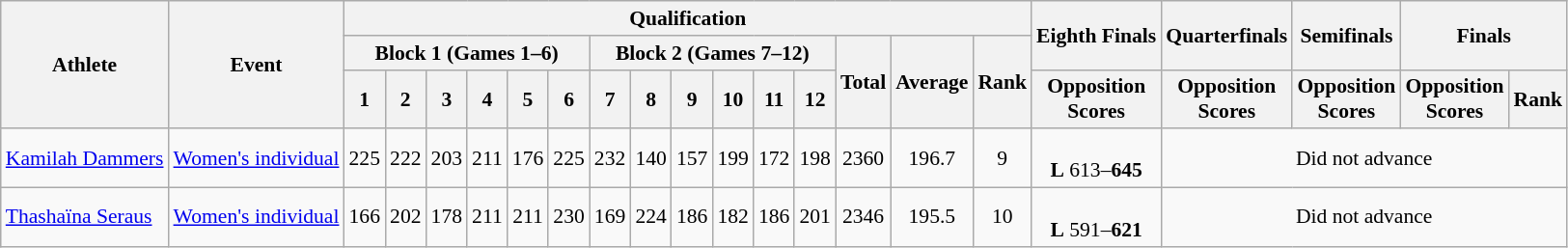<table class="wikitable" border="1" style="font-size:90%">
<tr>
<th rowspan=3>Athlete</th>
<th rowspan=3>Event</th>
<th colspan=15>Qualification</th>
<th rowspan=2>Eighth Finals</th>
<th rowspan=2>Quarterfinals</th>
<th rowspan=2>Semifinals</th>
<th rowspan=2 colspan=2>Finals</th>
</tr>
<tr>
<th colspan=6>Block 1 (Games 1–6)</th>
<th colspan=6>Block 2 (Games 7–12)</th>
<th rowspan=2>Total</th>
<th rowspan=2>Average</th>
<th rowspan=2>Rank</th>
</tr>
<tr>
<th>1</th>
<th>2</th>
<th>3</th>
<th>4</th>
<th>5</th>
<th>6</th>
<th>7</th>
<th>8</th>
<th>9</th>
<th>10</th>
<th>11</th>
<th>12</th>
<th>Opposition<br>Scores</th>
<th>Opposition<br>Scores</th>
<th>Opposition<br>Scores</th>
<th>Opposition<br>Scores</th>
<th>Rank</th>
</tr>
<tr>
<td><a href='#'>Kamilah Dammers</a></td>
<td><a href='#'>Women's individual</a></td>
<td align=center>225</td>
<td align=center>222</td>
<td align=center>203</td>
<td align=center>211</td>
<td align=center>176</td>
<td align=center>225</td>
<td align=center>232</td>
<td align=center>140</td>
<td align=center>157</td>
<td align=center>199</td>
<td align=center>172</td>
<td align=center>198</td>
<td align=center>2360</td>
<td align=center>196.7</td>
<td align=center>9<br></td>
<td align=center><br><strong>L</strong> 613–<strong>645</strong></td>
<td align=center colspan=4>Did not advance</td>
</tr>
<tr>
<td><a href='#'>Thashaïna Seraus</a></td>
<td><a href='#'>Women's individual</a></td>
<td align=center>166</td>
<td align=center>202</td>
<td align=center>178</td>
<td align=center>211</td>
<td align=center>211</td>
<td align=center>230</td>
<td align=center>169</td>
<td align=center>224</td>
<td align=center>186</td>
<td align=center>182</td>
<td align=center>186</td>
<td align=center>201</td>
<td align=center>2346</td>
<td align=center>195.5</td>
<td align=center>10<br></td>
<td align=center><br><strong>L</strong> 591–<strong>621</strong></td>
<td align=center colspan=4>Did not advance</td>
</tr>
</table>
